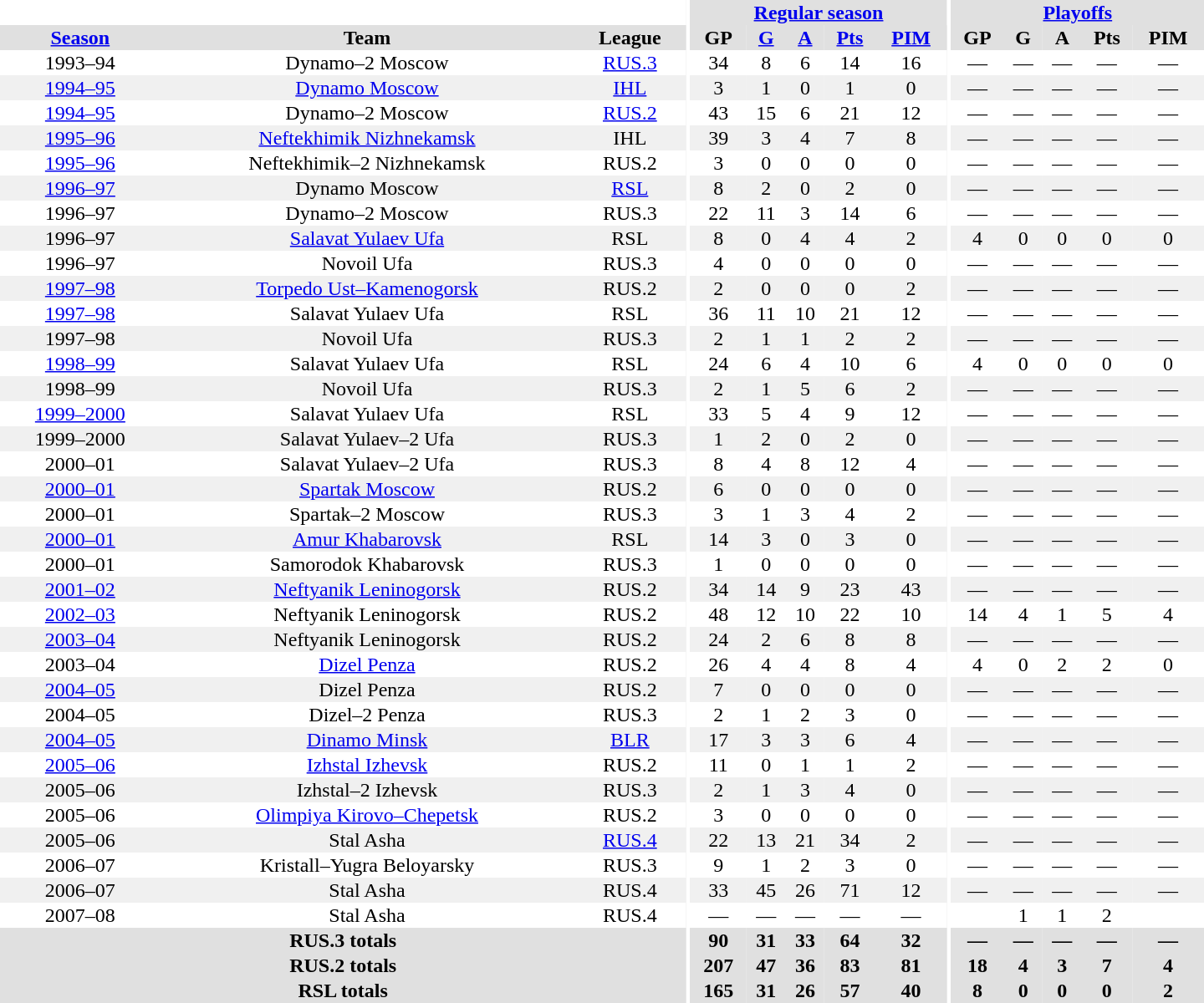<table border="0" cellpadding="1" cellspacing="0" style="text-align:center; width:60em">
<tr bgcolor="#e0e0e0">
<th colspan="3" bgcolor="#ffffff"></th>
<th rowspan="99" bgcolor="#ffffff"></th>
<th colspan="5"><a href='#'>Regular season</a></th>
<th rowspan="99" bgcolor="#ffffff"></th>
<th colspan="5"><a href='#'>Playoffs</a></th>
</tr>
<tr bgcolor="#e0e0e0">
<th><a href='#'>Season</a></th>
<th>Team</th>
<th>League</th>
<th>GP</th>
<th><a href='#'>G</a></th>
<th><a href='#'>A</a></th>
<th><a href='#'>Pts</a></th>
<th><a href='#'>PIM</a></th>
<th>GP</th>
<th>G</th>
<th>A</th>
<th>Pts</th>
<th>PIM</th>
</tr>
<tr>
<td>1993–94</td>
<td>Dynamo–2 Moscow</td>
<td><a href='#'>RUS.3</a></td>
<td>34</td>
<td>8</td>
<td>6</td>
<td>14</td>
<td>16</td>
<td>—</td>
<td>—</td>
<td>—</td>
<td>—</td>
<td>—</td>
</tr>
<tr bgcolor="#f0f0f0">
<td><a href='#'>1994–95</a></td>
<td><a href='#'>Dynamo Moscow</a></td>
<td><a href='#'>IHL</a></td>
<td>3</td>
<td>1</td>
<td>0</td>
<td>1</td>
<td>0</td>
<td>—</td>
<td>—</td>
<td>—</td>
<td>—</td>
<td>—</td>
</tr>
<tr>
<td><a href='#'>1994–95</a></td>
<td>Dynamo–2 Moscow</td>
<td><a href='#'>RUS.2</a></td>
<td>43</td>
<td>15</td>
<td>6</td>
<td>21</td>
<td>12</td>
<td>—</td>
<td>—</td>
<td>—</td>
<td>—</td>
<td>—</td>
</tr>
<tr bgcolor="#f0f0f0">
<td><a href='#'>1995–96</a></td>
<td><a href='#'>Neftekhimik Nizhnekamsk</a></td>
<td>IHL</td>
<td>39</td>
<td>3</td>
<td>4</td>
<td>7</td>
<td>8</td>
<td>—</td>
<td>—</td>
<td>—</td>
<td>—</td>
<td>—</td>
</tr>
<tr>
<td><a href='#'>1995–96</a></td>
<td>Neftekhimik–2 Nizhnekamsk</td>
<td>RUS.2</td>
<td>3</td>
<td>0</td>
<td>0</td>
<td>0</td>
<td>0</td>
<td>—</td>
<td>—</td>
<td>—</td>
<td>—</td>
<td>—</td>
</tr>
<tr bgcolor="#f0f0f0">
<td><a href='#'>1996–97</a></td>
<td>Dynamo Moscow</td>
<td><a href='#'>RSL</a></td>
<td>8</td>
<td>2</td>
<td>0</td>
<td>2</td>
<td>0</td>
<td>—</td>
<td>—</td>
<td>—</td>
<td>—</td>
<td>—</td>
</tr>
<tr>
<td>1996–97</td>
<td>Dynamo–2 Moscow</td>
<td>RUS.3</td>
<td>22</td>
<td>11</td>
<td>3</td>
<td>14</td>
<td>6</td>
<td>—</td>
<td>—</td>
<td>—</td>
<td>—</td>
<td>—</td>
</tr>
<tr bgcolor="#f0f0f0">
<td>1996–97</td>
<td><a href='#'>Salavat Yulaev Ufa</a></td>
<td>RSL</td>
<td>8</td>
<td>0</td>
<td>4</td>
<td>4</td>
<td>2</td>
<td>4</td>
<td>0</td>
<td>0</td>
<td>0</td>
<td>0</td>
</tr>
<tr>
<td>1996–97</td>
<td>Novoil Ufa</td>
<td>RUS.3</td>
<td>4</td>
<td>0</td>
<td>0</td>
<td>0</td>
<td>0</td>
<td>—</td>
<td>—</td>
<td>—</td>
<td>—</td>
<td>—</td>
</tr>
<tr bgcolor="#f0f0f0">
<td><a href='#'>1997–98</a></td>
<td><a href='#'>Torpedo Ust–Kamenogorsk</a></td>
<td>RUS.2</td>
<td>2</td>
<td>0</td>
<td>0</td>
<td>0</td>
<td>2</td>
<td>—</td>
<td>—</td>
<td>—</td>
<td>—</td>
<td>—</td>
</tr>
<tr>
<td><a href='#'>1997–98</a></td>
<td>Salavat Yulaev Ufa</td>
<td>RSL</td>
<td>36</td>
<td>11</td>
<td>10</td>
<td>21</td>
<td>12</td>
<td>—</td>
<td>—</td>
<td>—</td>
<td>—</td>
<td>—</td>
</tr>
<tr bgcolor="#f0f0f0">
<td>1997–98</td>
<td>Novoil Ufa</td>
<td>RUS.3</td>
<td>2</td>
<td>1</td>
<td>1</td>
<td>2</td>
<td>2</td>
<td>—</td>
<td>—</td>
<td>—</td>
<td>—</td>
<td>—</td>
</tr>
<tr>
<td><a href='#'>1998–99</a></td>
<td>Salavat Yulaev Ufa</td>
<td>RSL</td>
<td>24</td>
<td>6</td>
<td>4</td>
<td>10</td>
<td>6</td>
<td>4</td>
<td>0</td>
<td>0</td>
<td>0</td>
<td>0</td>
</tr>
<tr bgcolor="#f0f0f0">
<td>1998–99</td>
<td>Novoil Ufa</td>
<td>RUS.3</td>
<td>2</td>
<td>1</td>
<td>5</td>
<td>6</td>
<td>2</td>
<td>—</td>
<td>—</td>
<td>—</td>
<td>—</td>
<td>—</td>
</tr>
<tr>
<td><a href='#'>1999–2000</a></td>
<td>Salavat Yulaev Ufa</td>
<td>RSL</td>
<td>33</td>
<td>5</td>
<td>4</td>
<td>9</td>
<td>12</td>
<td>—</td>
<td>—</td>
<td>—</td>
<td>—</td>
<td>—</td>
</tr>
<tr bgcolor="#f0f0f0">
<td>1999–2000</td>
<td>Salavat Yulaev–2 Ufa</td>
<td>RUS.3</td>
<td>1</td>
<td>2</td>
<td>0</td>
<td>2</td>
<td>0</td>
<td>—</td>
<td>—</td>
<td>—</td>
<td>—</td>
<td>—</td>
</tr>
<tr>
<td>2000–01</td>
<td>Salavat Yulaev–2 Ufa</td>
<td>RUS.3</td>
<td>8</td>
<td>4</td>
<td>8</td>
<td>12</td>
<td>4</td>
<td>—</td>
<td>—</td>
<td>—</td>
<td>—</td>
<td>—</td>
</tr>
<tr bgcolor="#f0f0f0">
<td><a href='#'>2000–01</a></td>
<td><a href='#'>Spartak Moscow</a></td>
<td>RUS.2</td>
<td>6</td>
<td>0</td>
<td>0</td>
<td>0</td>
<td>0</td>
<td>—</td>
<td>—</td>
<td>—</td>
<td>—</td>
<td>—</td>
</tr>
<tr>
<td>2000–01</td>
<td>Spartak–2 Moscow</td>
<td>RUS.3</td>
<td>3</td>
<td>1</td>
<td>3</td>
<td>4</td>
<td>2</td>
<td>—</td>
<td>—</td>
<td>—</td>
<td>—</td>
<td>—</td>
</tr>
<tr bgcolor="#f0f0f0">
<td><a href='#'>2000–01</a></td>
<td><a href='#'>Amur Khabarovsk</a></td>
<td>RSL</td>
<td>14</td>
<td>3</td>
<td>0</td>
<td>3</td>
<td>0</td>
<td>—</td>
<td>—</td>
<td>—</td>
<td>—</td>
<td>—</td>
</tr>
<tr>
<td>2000–01</td>
<td>Samorodok Khabarovsk</td>
<td>RUS.3</td>
<td>1</td>
<td>0</td>
<td>0</td>
<td>0</td>
<td>0</td>
<td>—</td>
<td>—</td>
<td>—</td>
<td>—</td>
<td>—</td>
</tr>
<tr bgcolor="#f0f0f0">
<td><a href='#'>2001–02</a></td>
<td><a href='#'>Neftyanik Leninogorsk</a></td>
<td>RUS.2</td>
<td>34</td>
<td>14</td>
<td>9</td>
<td>23</td>
<td>43</td>
<td>—</td>
<td>—</td>
<td>—</td>
<td>—</td>
<td>—</td>
</tr>
<tr>
<td><a href='#'>2002–03</a></td>
<td>Neftyanik Leninogorsk</td>
<td>RUS.2</td>
<td>48</td>
<td>12</td>
<td>10</td>
<td>22</td>
<td>10</td>
<td>14</td>
<td>4</td>
<td>1</td>
<td>5</td>
<td>4</td>
</tr>
<tr bgcolor="#f0f0f0">
<td><a href='#'>2003–04</a></td>
<td>Neftyanik Leninogorsk</td>
<td>RUS.2</td>
<td>24</td>
<td>2</td>
<td>6</td>
<td>8</td>
<td>8</td>
<td>—</td>
<td>—</td>
<td>—</td>
<td>—</td>
<td>—</td>
</tr>
<tr>
<td>2003–04</td>
<td><a href='#'>Dizel Penza</a></td>
<td>RUS.2</td>
<td>26</td>
<td>4</td>
<td>4</td>
<td>8</td>
<td>4</td>
<td>4</td>
<td>0</td>
<td>2</td>
<td>2</td>
<td>0</td>
</tr>
<tr bgcolor="#f0f0f0">
<td><a href='#'>2004–05</a></td>
<td>Dizel Penza</td>
<td>RUS.2</td>
<td>7</td>
<td>0</td>
<td>0</td>
<td>0</td>
<td>0</td>
<td>—</td>
<td>—</td>
<td>—</td>
<td>—</td>
<td>—</td>
</tr>
<tr>
<td>2004–05</td>
<td>Dizel–2 Penza</td>
<td>RUS.3</td>
<td>2</td>
<td>1</td>
<td>2</td>
<td>3</td>
<td>0</td>
<td>—</td>
<td>—</td>
<td>—</td>
<td>—</td>
<td>—</td>
</tr>
<tr bgcolor="#f0f0f0">
<td><a href='#'>2004–05</a></td>
<td><a href='#'>Dinamo Minsk</a></td>
<td><a href='#'>BLR</a></td>
<td>17</td>
<td>3</td>
<td>3</td>
<td>6</td>
<td>4</td>
<td>—</td>
<td>—</td>
<td>—</td>
<td>—</td>
<td>—</td>
</tr>
<tr>
<td><a href='#'>2005–06</a></td>
<td><a href='#'>Izhstal Izhevsk</a></td>
<td>RUS.2</td>
<td>11</td>
<td>0</td>
<td>1</td>
<td>1</td>
<td>2</td>
<td>—</td>
<td>—</td>
<td>—</td>
<td>—</td>
<td>—</td>
</tr>
<tr bgcolor="#f0f0f0">
<td>2005–06</td>
<td>Izhstal–2 Izhevsk</td>
<td>RUS.3</td>
<td>2</td>
<td>1</td>
<td>3</td>
<td>4</td>
<td>0</td>
<td>—</td>
<td>—</td>
<td>—</td>
<td>—</td>
<td>—</td>
</tr>
<tr>
<td>2005–06</td>
<td><a href='#'>Olimpiya Kirovo–Chepetsk</a></td>
<td>RUS.2</td>
<td>3</td>
<td>0</td>
<td>0</td>
<td>0</td>
<td>0</td>
<td>—</td>
<td>—</td>
<td>—</td>
<td>—</td>
<td>—</td>
</tr>
<tr bgcolor="#f0f0f0">
<td>2005–06</td>
<td>Stal Asha</td>
<td><a href='#'>RUS.4</a></td>
<td>22</td>
<td>13</td>
<td>21</td>
<td>34</td>
<td>2</td>
<td>—</td>
<td>—</td>
<td>—</td>
<td>—</td>
<td>—</td>
</tr>
<tr>
<td>2006–07</td>
<td>Kristall–Yugra Beloyarsky</td>
<td>RUS.3</td>
<td>9</td>
<td>1</td>
<td>2</td>
<td>3</td>
<td>0</td>
<td>—</td>
<td>—</td>
<td>—</td>
<td>—</td>
<td>—</td>
</tr>
<tr bgcolor="#f0f0f0">
<td>2006–07</td>
<td>Stal Asha</td>
<td>RUS.4</td>
<td>33</td>
<td>45</td>
<td>26</td>
<td>71</td>
<td>12</td>
<td>—</td>
<td>—</td>
<td>—</td>
<td>—</td>
<td>—</td>
</tr>
<tr>
<td>2007–08</td>
<td>Stal Asha</td>
<td>RUS.4</td>
<td>—</td>
<td>—</td>
<td>—</td>
<td>—</td>
<td>—</td>
<td></td>
<td>1</td>
<td>1</td>
<td>2</td>
<td></td>
</tr>
<tr bgcolor="#e0e0e0">
<th colspan="3">RUS.3 totals</th>
<th>90</th>
<th>31</th>
<th>33</th>
<th>64</th>
<th>32</th>
<th>—</th>
<th>—</th>
<th>—</th>
<th>—</th>
<th>—</th>
</tr>
<tr bgcolor="#e0e0e0">
<th colspan="3">RUS.2 totals</th>
<th>207</th>
<th>47</th>
<th>36</th>
<th>83</th>
<th>81</th>
<th>18</th>
<th>4</th>
<th>3</th>
<th>7</th>
<th>4</th>
</tr>
<tr bgcolor="#e0e0e0">
<th colspan="3">RSL totals</th>
<th>165</th>
<th>31</th>
<th>26</th>
<th>57</th>
<th>40</th>
<th>8</th>
<th>0</th>
<th>0</th>
<th>0</th>
<th>2</th>
</tr>
</table>
